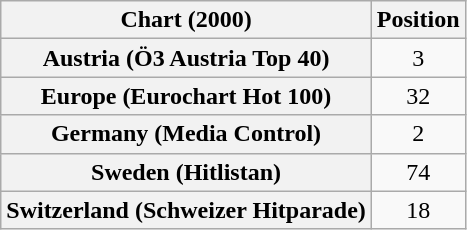<table class="wikitable sortable plainrowheaders" style="text-align:center">
<tr>
<th>Chart (2000)</th>
<th>Position</th>
</tr>
<tr>
<th scope="row">Austria (Ö3 Austria Top 40)</th>
<td>3</td>
</tr>
<tr>
<th scope="row">Europe (Eurochart Hot 100)</th>
<td>32</td>
</tr>
<tr>
<th scope="row">Germany (Media Control)</th>
<td>2</td>
</tr>
<tr>
<th scope="row">Sweden (Hitlistan)</th>
<td>74</td>
</tr>
<tr>
<th scope="row">Switzerland (Schweizer Hitparade)</th>
<td>18</td>
</tr>
</table>
